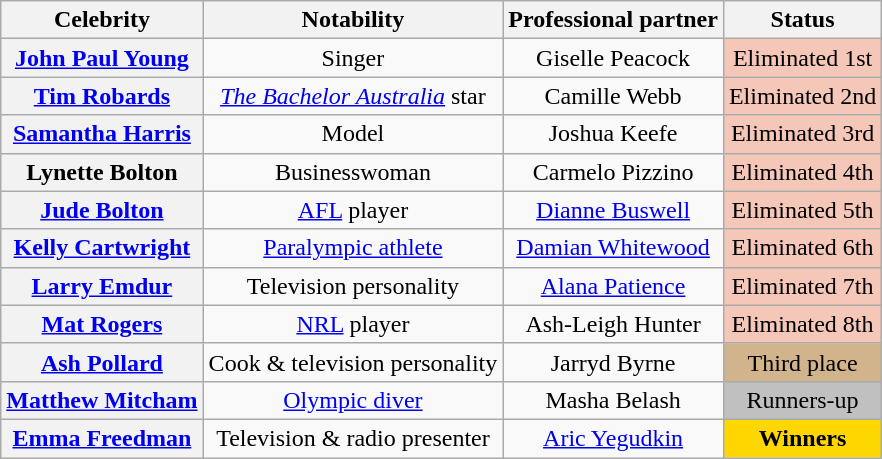<table class="wikitable sortable" style="text-align:center;">
<tr>
<th scope="col">Celebrity</th>
<th scope="col" class="unsortable">Notability</th>
<th scope="col">Professional partner</th>
<th scope="col">Status</th>
</tr>
<tr>
<th scope="row"><a href='#'>John Paul Young</a></th>
<td>Singer</td>
<td>Giselle Peacock</td>
<td style="background:#f4c7b8;">Eliminated 1st<br></td>
</tr>
<tr>
<th scope="row"><a href='#'>Tim Robards</a></th>
<td><em><a href='#'>The Bachelor Australia</a></em> star</td>
<td>Camille Webb<br><em></em></td>
<td style="background:#f4c7b8;">Eliminated 2nd<br></td>
</tr>
<tr>
<th scope="row"><a href='#'>Samantha Harris</a></th>
<td>Model</td>
<td>Joshua Keefe</td>
<td style="background:#f4c7b8;">Eliminated 3rd<br></td>
</tr>
<tr>
<th scope="row">Lynette Bolton</th>
<td>Businesswoman</td>
<td>Carmelo Pizzino</td>
<td bgcolor="f4c7b8">Eliminated 4th<br></td>
</tr>
<tr>
<th scope="row"><a href='#'>Jude Bolton</a></th>
<td><a href='#'>AFL</a> player</td>
<td><a href='#'>Dianne Buswell</a></td>
<td bgcolor="f4c7b8">Eliminated 5th<br></td>
</tr>
<tr>
<th scope="row"><a href='#'>Kelly Cartwright</a></th>
<td><a href='#'>Paralympic athlete</a></td>
<td><a href='#'>Damian Whitewood</a></td>
<td bgcolor="f4c7b8">Eliminated 6th<br></td>
</tr>
<tr>
<th scope="row"><a href='#'>Larry Emdur</a></th>
<td>Television personality</td>
<td><a href='#'>Alana Patience</a></td>
<td bgcolor="f4c7b8">Eliminated 7th<br></td>
</tr>
<tr>
<th scope="row"><a href='#'>Mat Rogers</a></th>
<td><a href='#'>NRL</a> player</td>
<td>Ash-Leigh Hunter</td>
<td bgcolor="f4c7b8">Eliminated 8th<br></td>
</tr>
<tr>
<th scope="row"><a href='#'>Ash Pollard</a></th>
<td>Cook & television personality</td>
<td>Jarryd Byrne</td>
<td bgcolor="tan">Third place<br></td>
</tr>
<tr>
<th scope="row"><a href='#'>Matthew Mitcham</a></th>
<td><a href='#'>Olympic diver</a></td>
<td>Masha Belash</td>
<td bgcolor="silver">Runners-up<br></td>
</tr>
<tr>
<th scope="row"><a href='#'>Emma Freedman</a></th>
<td>Television & radio presenter</td>
<td><a href='#'>Aric Yegudkin</a></td>
<td bgcolor="gold"><strong>Winners</strong><br></td>
</tr>
</table>
